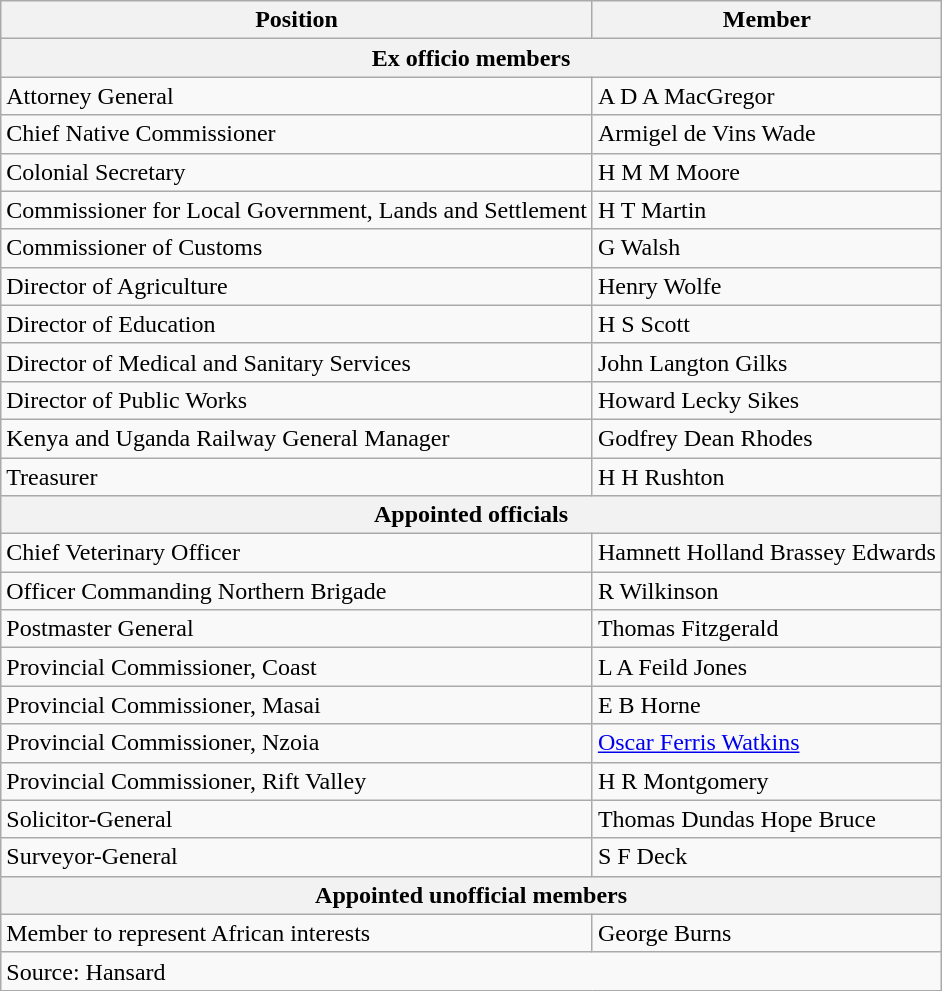<table class=wikitable>
<tr>
<th>Position</th>
<th>Member</th>
</tr>
<tr>
<th colspan=2>Ex officio members</th>
</tr>
<tr>
<td>Attorney General</td>
<td>A D A MacGregor</td>
</tr>
<tr>
<td>Chief Native Commissioner</td>
<td>Armigel de Vins Wade</td>
</tr>
<tr>
<td>Colonial Secretary</td>
<td>H M M Moore</td>
</tr>
<tr>
<td>Commissioner for Local Government, Lands and Settlement</td>
<td>H T Martin</td>
</tr>
<tr>
<td>Commissioner of Customs</td>
<td>G Walsh</td>
</tr>
<tr>
<td>Director of Agriculture</td>
<td>Henry Wolfe</td>
</tr>
<tr>
<td>Director of Education</td>
<td>H S Scott</td>
</tr>
<tr>
<td>Director of Medical and Sanitary Services</td>
<td>John Langton Gilks</td>
</tr>
<tr>
<td>Director of Public Works</td>
<td>Howard Lecky Sikes</td>
</tr>
<tr>
<td>Kenya and Uganda Railway General Manager</td>
<td>Godfrey Dean Rhodes</td>
</tr>
<tr>
<td>Treasurer</td>
<td>H H Rushton</td>
</tr>
<tr>
<th colspan=2>Appointed officials</th>
</tr>
<tr>
<td>Chief Veterinary Officer</td>
<td>Hamnett Holland Brassey Edwards</td>
</tr>
<tr>
<td>Officer Commanding Northern Brigade</td>
<td>R Wilkinson</td>
</tr>
<tr>
<td>Postmaster General</td>
<td>Thomas Fitzgerald</td>
</tr>
<tr>
<td>Provincial Commissioner, Coast</td>
<td>L A Feild Jones</td>
</tr>
<tr>
<td>Provincial Commissioner, Masai</td>
<td>E B Horne</td>
</tr>
<tr>
<td>Provincial Commissioner, Nzoia</td>
<td><a href='#'>Oscar Ferris Watkins</a></td>
</tr>
<tr>
<td>Provincial Commissioner, Rift Valley</td>
<td>H R Montgomery</td>
</tr>
<tr>
<td>Solicitor-General</td>
<td>Thomas Dundas Hope Bruce</td>
</tr>
<tr>
<td>Surveyor-General</td>
<td>S F Deck</td>
</tr>
<tr>
<th colspan=2>Appointed unofficial members</th>
</tr>
<tr>
<td>Member to represent African interests</td>
<td>George Burns</td>
</tr>
<tr>
<td colspan=2>Source: Hansard</td>
</tr>
</table>
